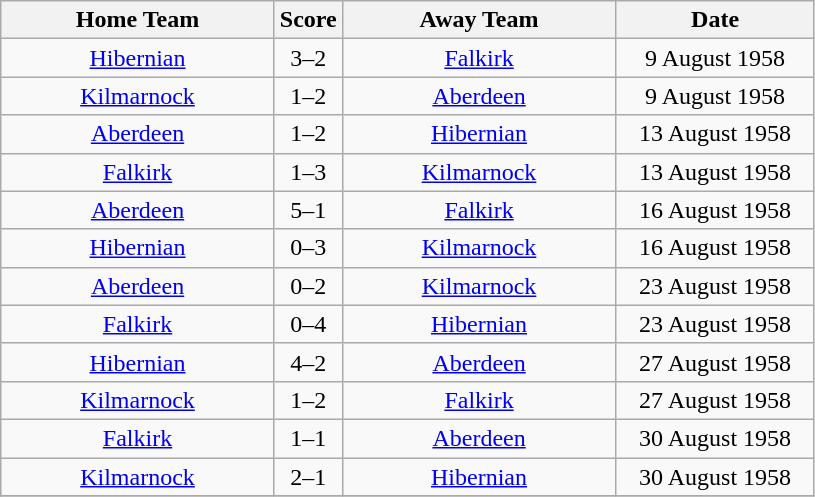<table class="wikitable" style="text-align:center;">
<tr>
<th width=175>Home Team</th>
<th width=20>Score</th>
<th width=175>Away Team</th>
<th width= 125>Date</th>
</tr>
<tr>
<td><a href='#'>Hibernian</a></td>
<td>3–2</td>
<td><a href='#'>Falkirk</a></td>
<td>9 August 1958</td>
</tr>
<tr>
<td><a href='#'>Kilmarnock</a></td>
<td>1–2</td>
<td><a href='#'>Aberdeen</a></td>
<td>9 August 1958</td>
</tr>
<tr>
<td><a href='#'>Aberdeen</a></td>
<td>1–2</td>
<td><a href='#'>Hibernian</a></td>
<td>13 August 1958</td>
</tr>
<tr>
<td><a href='#'>Falkirk</a></td>
<td>1–3</td>
<td><a href='#'>Kilmarnock</a></td>
<td>13 August 1958</td>
</tr>
<tr>
<td><a href='#'>Aberdeen</a></td>
<td>5–1</td>
<td><a href='#'>Falkirk</a></td>
<td>16 August 1958</td>
</tr>
<tr>
<td><a href='#'>Hibernian</a></td>
<td>0–3</td>
<td><a href='#'>Kilmarnock</a></td>
<td>16 August 1958</td>
</tr>
<tr>
<td><a href='#'>Aberdeen</a></td>
<td>0–2</td>
<td><a href='#'>Kilmarnock</a></td>
<td>23 August 1958</td>
</tr>
<tr>
<td><a href='#'>Falkirk</a></td>
<td>0–4</td>
<td><a href='#'>Hibernian</a></td>
<td>23 August 1958</td>
</tr>
<tr>
<td><a href='#'>Hibernian</a></td>
<td>4–2</td>
<td><a href='#'>Aberdeen</a></td>
<td>27 August 1958</td>
</tr>
<tr>
<td><a href='#'>Kilmarnock</a></td>
<td>1–2</td>
<td><a href='#'>Falkirk</a></td>
<td>27 August 1958</td>
</tr>
<tr>
<td><a href='#'>Falkirk</a></td>
<td>1–1</td>
<td><a href='#'>Aberdeen</a></td>
<td>30 August 1958</td>
</tr>
<tr>
<td><a href='#'>Kilmarnock</a></td>
<td>2–1</td>
<td><a href='#'>Hibernian</a></td>
<td>30 August 1958</td>
</tr>
<tr>
</tr>
</table>
